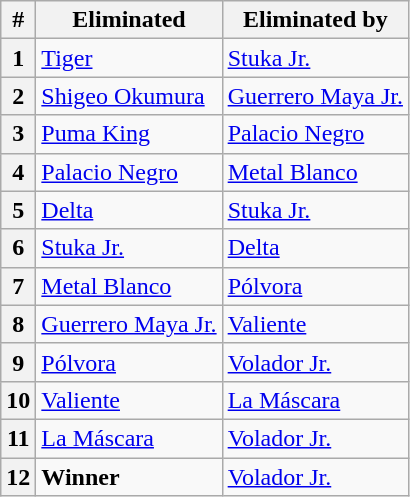<table class="wikitable sortable">
<tr>
<th data-sort-type="number" scope="col">#</th>
<th scope="col">Eliminated</th>
<th scope="col">Eliminated by</th>
</tr>
<tr>
<th>1</th>
<td><a href='#'>Tiger</a></td>
<td><a href='#'>Stuka Jr.</a></td>
</tr>
<tr>
<th>2</th>
<td><a href='#'>Shigeo Okumura</a></td>
<td><a href='#'>Guerrero Maya Jr.</a></td>
</tr>
<tr>
<th>3</th>
<td><a href='#'>Puma King</a></td>
<td><a href='#'>Palacio Negro</a></td>
</tr>
<tr>
<th>4</th>
<td><a href='#'>Palacio Negro</a></td>
<td><a href='#'>Metal Blanco</a></td>
</tr>
<tr>
<th>5</th>
<td><a href='#'>Delta</a></td>
<td><a href='#'>Stuka Jr.</a></td>
</tr>
<tr>
<th>6</th>
<td><a href='#'>Stuka Jr.</a></td>
<td><a href='#'>Delta</a></td>
</tr>
<tr>
<th>7</th>
<td><a href='#'>Metal Blanco</a></td>
<td><a href='#'>Pólvora</a></td>
</tr>
<tr>
<th>8</th>
<td><a href='#'>Guerrero Maya Jr.</a></td>
<td><a href='#'>Valiente</a></td>
</tr>
<tr>
<th>9</th>
<td><a href='#'>Pólvora</a></td>
<td><a href='#'>Volador Jr.</a></td>
</tr>
<tr>
<th>10</th>
<td><a href='#'>Valiente</a></td>
<td><a href='#'>La Máscara</a></td>
</tr>
<tr>
<th>11</th>
<td><a href='#'>La Máscara</a></td>
<td><a href='#'>Volador Jr.</a></td>
</tr>
<tr>
<th>12</th>
<td><strong>Winner</strong></td>
<td><a href='#'>Volador Jr.</a></td>
</tr>
</table>
